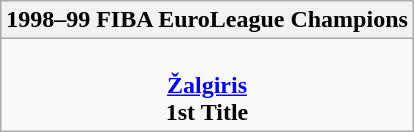<table class=wikitable style="text-align:center; margin:auto">
<tr>
<th>1998–99 FIBA EuroLeague Champions</th>
</tr>
<tr>
<td><br> <strong><a href='#'>Žalgiris</a></strong> <br> <strong>1st Title</strong></td>
</tr>
</table>
